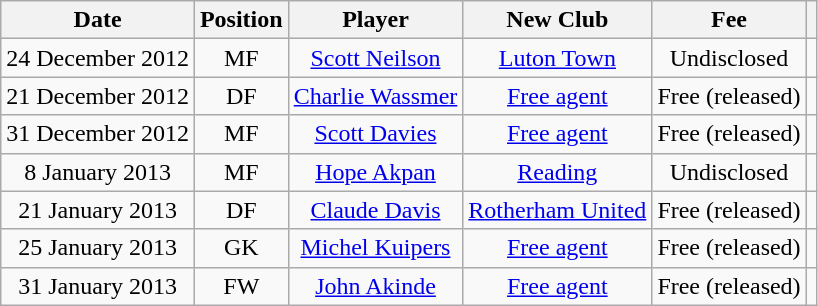<table class="wikitable" style="text-align: center;">
<tr>
<th>Date</th>
<th>Position</th>
<th>Player</th>
<th>New Club</th>
<th>Fee</th>
<th></th>
</tr>
<tr>
<td>24 December 2012</td>
<td>MF</td>
<td><a href='#'>Scott Neilson</a></td>
<td><a href='#'>Luton Town</a></td>
<td>Undisclosed</td>
<td></td>
</tr>
<tr>
<td>21 December 2012</td>
<td>DF</td>
<td><a href='#'>Charlie Wassmer</a></td>
<td><a href='#'>Free agent</a></td>
<td>Free (released)</td>
<td></td>
</tr>
<tr>
<td>31 December 2012</td>
<td>MF</td>
<td><a href='#'>Scott Davies</a></td>
<td><a href='#'>Free agent</a></td>
<td>Free (released)</td>
<td></td>
</tr>
<tr>
<td>8 January 2013</td>
<td>MF</td>
<td><a href='#'>Hope Akpan</a></td>
<td><a href='#'>Reading</a></td>
<td>Undisclosed</td>
<td></td>
</tr>
<tr>
<td>21 January 2013</td>
<td>DF</td>
<td><a href='#'>Claude Davis</a></td>
<td><a href='#'>Rotherham United</a></td>
<td>Free (released)</td>
<td></td>
</tr>
<tr>
<td>25 January 2013</td>
<td>GK</td>
<td><a href='#'>Michel Kuipers</a></td>
<td><a href='#'>Free agent</a></td>
<td>Free (released)</td>
<td></td>
</tr>
<tr>
<td>31 January 2013</td>
<td>FW</td>
<td><a href='#'>John Akinde</a></td>
<td><a href='#'>Free agent</a></td>
<td>Free (released)</td>
<td></td>
</tr>
</table>
